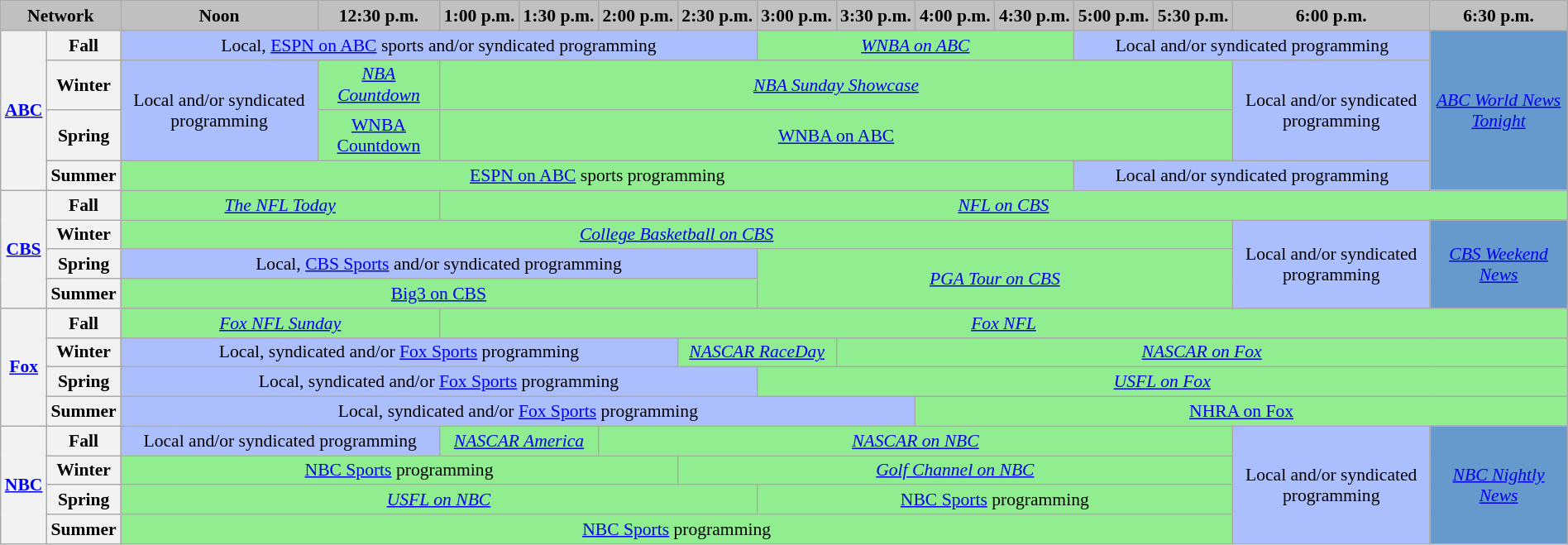<table class="wikitable" style="width:100%;margin-right:0;font-size:90%;text-align:center">
<tr>
<th colspan="2" style="background:#C0C0C0; width:1.5%; text-align:center;">Network</th>
<th style="background:#C0C0C0; text-align:center;">Noon</th>
<th style="background:#C0C0C0; text-align:center;">12:30 p.m.</th>
<th style="background:#C0C0C0; text-align:center;">1:00 p.m.</th>
<th style="background:#C0C0C0; text-align:center;">1:30 p.m.</th>
<th style="background:#C0C0C0; text-align:center;">2:00 p.m.</th>
<th style="background:#C0C0C0; text-align:center;">2:30 p.m.</th>
<th style="background:#C0C0C0; text-align:center;">3:00 p.m.</th>
<th style="background:#C0C0C0; text-align:center;">3:30 p.m.</th>
<th style="background:#C0C0C0; text-align:center;">4:00 p.m.</th>
<th style="background:#C0C0C0; text-align:center;">4:30 p.m.</th>
<th style="background:#C0C0C0; text-align:center;">5:00 p.m.</th>
<th style="background:#C0C0C0; text-align:center;">5:30 p.m.</th>
<th style="background:#C0C0C0; text-align:center;">6:00 p.m.</th>
<th style="background:#C0C0C0; text-align:center;">6:30 p.m.</th>
</tr>
<tr>
<th rowspan="4"><a href='#'>ABC</a></th>
<th>Fall</th>
<td colspan="6" style="background:#abbfff;">Local, <a href='#'>ESPN on ABC</a> sports and/or syndicated programming</td>
<td colspan="4" style="background:lightgreen;"><em><a href='#'>WNBA on ABC</a></em></td>
<td colspan="3" style="background:#abbfff;">Local and/or syndicated programming</td>
<td rowspan="4" style="background: #6699CC;"><em><a href='#'>ABC World News Tonight</a></em></td>
</tr>
<tr>
<th>Winter</th>
<td rowspan="2" style="background:#abbfff;">Local and/or syndicated programming</td>
<td style="background:lightgreen;"><em><a href='#'>NBA Countdown</a></em></td>
<td colspan="10" style="background:lightgreen;"><em><a href='#'>NBA Sunday Showcase</a></em></td>
<td rowspan="2" style="background:#abbfff;">Local and/or syndicated programming</td>
</tr>
<tr>
<th>Spring</th>
<td style="background:lightgreen;"><a href='#'>WNBA Countdown</a></td>
<td colspan="10" style="background:lightgreen;"><a href='#'>WNBA on ABC</a></td>
</tr>
<tr>
<th>Summer</th>
<td colspan="10" style="background:lightgreen;"><a href='#'>ESPN on ABC</a> sports programming</td>
<td colspan="3" style="background:#abbfff;">Local and/or syndicated programming</td>
</tr>
<tr>
<th rowspan="4"><a href='#'>CBS</a></th>
<th>Fall</th>
<td colspan="2" style="background:lightgreen;"><em><a href='#'>The NFL Today</a></em></td>
<td colspan="12" style="background:lightgreen;"><em><a href='#'>NFL on CBS</a></em> </td>
</tr>
<tr>
<th>Winter</th>
<td colspan="12" style="background:lightgreen;"><em><a href='#'>College Basketball on CBS</a></em></td>
<td rowspan="3" style="background:#abbfff;">Local and/or syndicated programming</td>
<td rowspan="3" style="background: #6699CC;"><em><a href='#'>CBS Weekend News</a></em></td>
</tr>
<tr>
<th>Spring</th>
<td colspan="6" style="background:#abbfff;">Local, <a href='#'>CBS Sports</a> and/or syndicated programming</td>
<td colspan="6" rowspan="2" style="background:lightgreen;"><em><a href='#'>PGA Tour on CBS</a></em></td>
</tr>
<tr>
<th>Summer</th>
<td colspan="6" style="background:lightgreen;"><a href='#'>Big3 on CBS</a></td>
</tr>
<tr>
<th rowspan="4"><a href='#'>Fox</a></th>
<th>Fall</th>
<td colspan="2" style="background:lightgreen;"><em><a href='#'>Fox NFL Sunday</a></em></td>
<td colspan="12" style="background:lightgreen;"><em><a href='#'>Fox NFL</a></em> </td>
</tr>
<tr>
<th>Winter</th>
<td colspan="5" style="background:#abbfff;">Local, syndicated and/or <a href='#'>Fox Sports</a> programming</td>
<td colspan="2" style="background:lightgreen;"><em><a href='#'>NASCAR RaceDay</a></em></td>
<td colspan="7" style="background:lightgreen;"><em><a href='#'>NASCAR on Fox</a></em></td>
</tr>
<tr>
<th>Spring</th>
<td colspan="6" style="background:#abbfff;">Local, syndicated and/or <a href='#'>Fox Sports</a> programming</td>
<td colspan="8" style="background:lightgreen;"><em><a href='#'>USFL on Fox</a></em></td>
</tr>
<tr>
<th>Summer</th>
<td colspan="8" style="background:#abbfff;">Local, syndicated and/or <a href='#'>Fox Sports</a> programming</td>
<td colspan="6" style="background:lightgreen;"><a href='#'>NHRA on Fox</a></td>
</tr>
<tr>
<th rowspan="4"><a href='#'>NBC</a></th>
<th>Fall</th>
<td colspan="2" style="background:#abbfff;">Local and/or syndicated programming</td>
<td colspan="2" style="background:lightgreen;"><em><a href='#'>NASCAR America</a></em></td>
<td colspan="8" style="background:lightgreen;"><em><a href='#'>NASCAR on NBC</a></em></td>
<td rowspan="4" style="background:#abbfff;">Local and/or syndicated programming</td>
<td rowspan="4" style="background:#6699CC;"><em><a href='#'>NBC Nightly News</a></em></td>
</tr>
<tr>
<th>Winter</th>
<td colspan="5" style="background:lightgreen;"><a href='#'>NBC Sports</a> programming</td>
<td colspan="7" style="background:lightgreen;"><em><a href='#'>Golf Channel on NBC</a></em></td>
</tr>
<tr>
<th>Spring</th>
<td colspan="6" style="background:lightgreen;"><em><a href='#'>USFL on NBC</a></em></td>
<td colspan="6" style="background:lightgreen;"><a href='#'>NBC Sports</a> programming</td>
</tr>
<tr>
<th>Summer</th>
<td colspan="12" style="background:lightgreen;"><a href='#'>NBC Sports</a> programming</td>
</tr>
</table>
